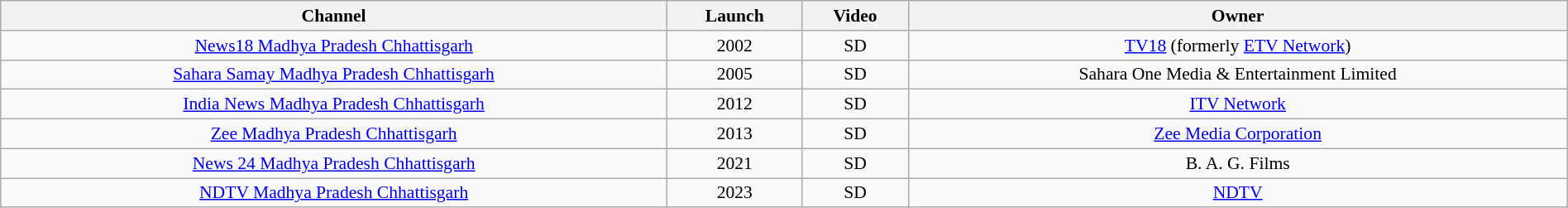<table class="wikitable sortable" style="border-collapse:collapse; font-size: 90%; text-align:center" width="100%">
<tr>
<th>Channel</th>
<th>Launch</th>
<th>Video</th>
<th>Owner</th>
</tr>
<tr>
<td><a href='#'>News18 Madhya Pradesh Chhattisgarh</a></td>
<td>2002</td>
<td>SD</td>
<td><a href='#'>TV18</a> (formerly <a href='#'>ETV Network</a>)</td>
</tr>
<tr>
<td><a href='#'>Sahara Samay Madhya Pradesh Chhattisgarh</a></td>
<td>2005</td>
<td>SD</td>
<td>Sahara One Media & Entertainment Limited</td>
</tr>
<tr>
<td><a href='#'>India News Madhya Pradesh Chhattisgarh</a></td>
<td>2012</td>
<td>SD</td>
<td><a href='#'>ITV Network</a></td>
</tr>
<tr>
<td><a href='#'>Zee Madhya Pradesh Chhattisgarh</a></td>
<td>2013</td>
<td>SD</td>
<td><a href='#'>Zee Media Corporation</a></td>
</tr>
<tr>
<td><a href='#'>News 24 Madhya Pradesh Chhattisgarh</a></td>
<td>2021</td>
<td>SD</td>
<td>B. A. G. Films</td>
</tr>
<tr>
<td><a href='#'>NDTV Madhya Pradesh Chhattisgarh</a></td>
<td>2023</td>
<td>SD</td>
<td><a href='#'>NDTV</a></td>
</tr>
</table>
